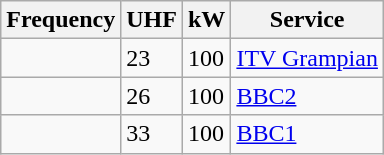<table class="wikitable sortable">
<tr>
<th>Frequency</th>
<th>UHF</th>
<th>kW</th>
<th>Service</th>
</tr>
<tr>
<td></td>
<td>23</td>
<td>100</td>
<td><a href='#'>ITV Grampian</a></td>
</tr>
<tr>
<td></td>
<td>26</td>
<td>100</td>
<td><a href='#'>BBC2</a></td>
</tr>
<tr>
<td></td>
<td>33</td>
<td>100</td>
<td><a href='#'>BBC1</a></td>
</tr>
</table>
